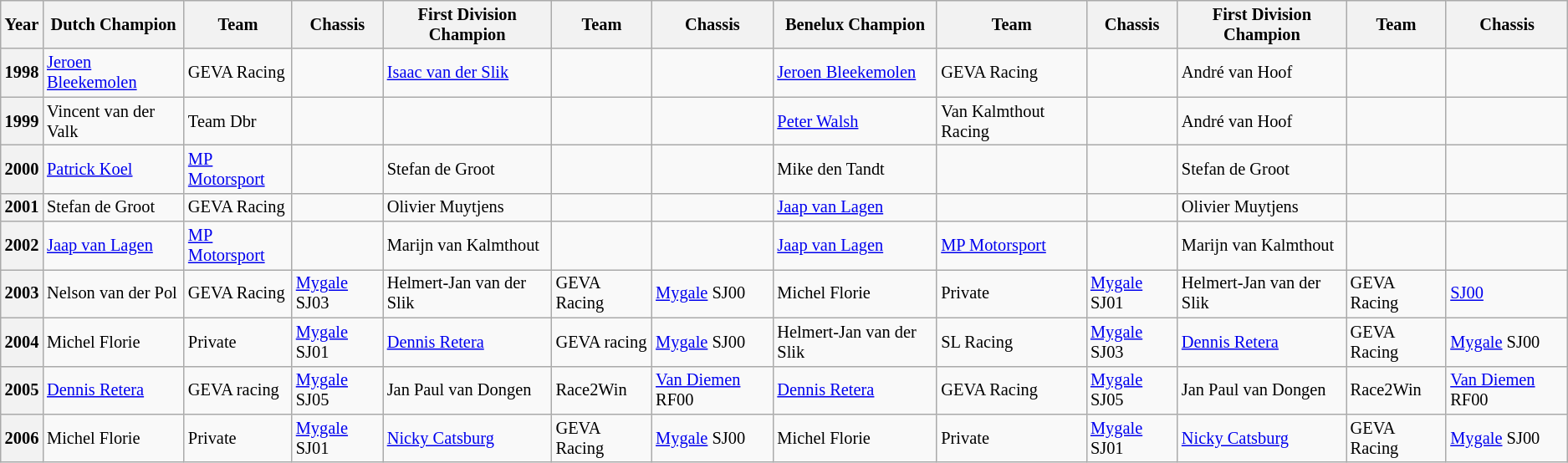<table class="wikitable" style="text-align:left; font-size:85%">
<tr>
<th>Year</th>
<th>Dutch Champion</th>
<th>Team</th>
<th>Chassis</th>
<th>First Division Champion</th>
<th>Team</th>
<th>Chassis</th>
<th>Benelux Champion</th>
<th>Team</th>
<th>Chassis</th>
<th>First Division Champion</th>
<th>Team</th>
<th>Chassis</th>
</tr>
<tr>
<th>1998</th>
<td> <a href='#'>Jeroen Bleekemolen</a></td>
<td>GEVA Racing</td>
<td></td>
<td> <a href='#'>Isaac van der Slik</a></td>
<td></td>
<td></td>
<td> <a href='#'>Jeroen Bleekemolen</a></td>
<td>GEVA Racing</td>
<td></td>
<td> André van Hoof</td>
<td></td>
<td></td>
</tr>
<tr>
<th>1999</th>
<td> Vincent van der Valk</td>
<td>Team Dbr</td>
<td></td>
<td></td>
<td></td>
<td></td>
<td> <a href='#'>Peter Walsh</a></td>
<td>Van Kalmthout Racing</td>
<td></td>
<td> André van Hoof</td>
<td></td>
<td></td>
</tr>
<tr>
<th>2000</th>
<td> <a href='#'>Patrick Koel</a></td>
<td><a href='#'>MP Motorsport</a></td>
<td></td>
<td> Stefan de Groot</td>
<td></td>
<td></td>
<td> Mike den Tandt</td>
<td></td>
<td></td>
<td> Stefan de Groot</td>
<td></td>
<td></td>
</tr>
<tr>
<th>2001</th>
<td> Stefan de Groot</td>
<td>GEVA Racing</td>
<td></td>
<td> Olivier Muytjens</td>
<td></td>
<td></td>
<td> <a href='#'>Jaap van Lagen</a></td>
<td></td>
<td></td>
<td> Olivier Muytjens</td>
<td></td>
<td></td>
</tr>
<tr>
<th>2002</th>
<td> <a href='#'>Jaap van Lagen</a><br></td>
<td><a href='#'>MP Motorsport</a></td>
<td></td>
<td> Marijn van Kalmthout</td>
<td></td>
<td></td>
<td> <a href='#'>Jaap van Lagen</a></td>
<td><a href='#'>MP Motorsport</a></td>
<td></td>
<td> Marijn van Kalmthout</td>
<td></td>
<td></td>
</tr>
<tr>
<th>2003</th>
<td> Nelson van der Pol</td>
<td>GEVA Racing</td>
<td><a href='#'>Mygale</a> SJ03</td>
<td> Helmert-Jan van der Slik</td>
<td>GEVA Racing</td>
<td><a href='#'>Mygale</a> SJ00</td>
<td> Michel Florie</td>
<td>Private</td>
<td><a href='#'>Mygale</a> SJ01</td>
<td> Helmert-Jan van der Slik</td>
<td>GEVA Racing</td>
<td><a href='#'>SJ00</a></td>
</tr>
<tr>
<th>2004</th>
<td> Michel Florie</td>
<td>Private</td>
<td><a href='#'>Mygale</a> SJ01</td>
<td> <a href='#'>Dennis Retera</a></td>
<td>GEVA racing</td>
<td><a href='#'>Mygale</a> SJ00</td>
<td> Helmert-Jan van der Slik</td>
<td>SL Racing</td>
<td><a href='#'>Mygale</a> SJ03</td>
<td> <a href='#'>Dennis Retera</a></td>
<td>GEVA Racing</td>
<td><a href='#'>Mygale</a> SJ00</td>
</tr>
<tr>
<th>2005</th>
<td> <a href='#'>Dennis Retera</a></td>
<td>GEVA racing</td>
<td><a href='#'>Mygale</a> SJ05</td>
<td> Jan Paul van Dongen</td>
<td>Race2Win</td>
<td><a href='#'>Van Diemen</a> RF00</td>
<td> <a href='#'>Dennis Retera</a></td>
<td>GEVA Racing</td>
<td><a href='#'>Mygale</a> SJ05</td>
<td> Jan Paul van Dongen</td>
<td>Race2Win</td>
<td><a href='#'>Van Diemen</a> RF00</td>
</tr>
<tr>
<th>2006</th>
<td> Michel Florie</td>
<td>Private</td>
<td><a href='#'>Mygale</a> SJ01</td>
<td> <a href='#'>Nicky Catsburg</a></td>
<td>GEVA Racing</td>
<td><a href='#'>Mygale</a> SJ00</td>
<td> Michel Florie</td>
<td>Private</td>
<td><a href='#'>Mygale</a> SJ01</td>
<td> <a href='#'>Nicky Catsburg</a></td>
<td>GEVA Racing</td>
<td><a href='#'>Mygale</a> SJ00</td>
</tr>
</table>
